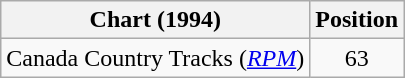<table class="wikitable sortable">
<tr>
<th scope="col">Chart (1994)</th>
<th scope="col">Position</th>
</tr>
<tr>
<td>Canada Country Tracks (<em><a href='#'>RPM</a></em>)</td>
<td align="center">63</td>
</tr>
</table>
